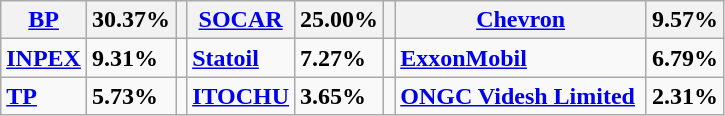<table class="wikitable">
<tr>
<th><strong><a href='#'>BP</a></strong></th>
<th><strong>30.37%</strong></th>
<th></th>
<th><strong><a href='#'>SOCAR</a></strong></th>
<th><strong>25.00%</strong></th>
<th></th>
<th><strong><a href='#'>Chevron</a></strong></th>
<th><strong>9.57%</strong></th>
</tr>
<tr>
<td><strong><a href='#'>INPEX</a></strong></td>
<td><strong>9.31%</strong></td>
<td></td>
<td><strong><a href='#'>Statoil</a></strong></td>
<td><strong>7.27%</strong></td>
<td></td>
<td><strong><a href='#'>ExxonMobil</a></strong></td>
<td><strong>6.79%</strong></td>
</tr>
<tr>
<td><strong><a href='#'>TP</a></strong></td>
<td><strong>5.73%</strong></td>
<td></td>
<td><strong><a href='#'>ITOCHU</a></strong></td>
<td><strong>3.65%</strong></td>
<td></td>
<td><strong><a href='#'>ONGC Videsh Limited</a> </strong></td>
<td><strong>2.31%</strong></td>
</tr>
</table>
